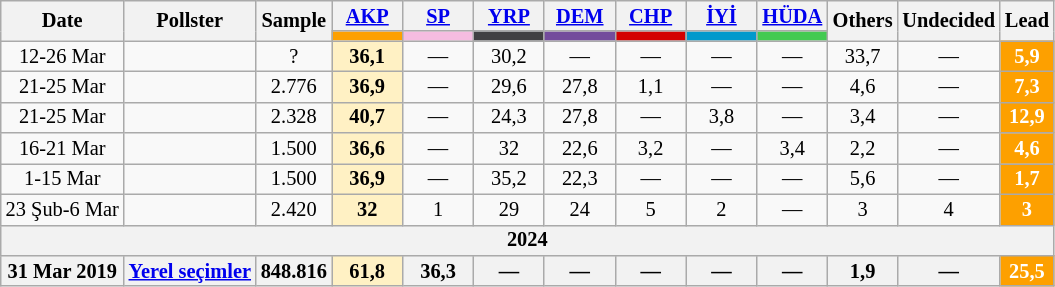<table class="wikitable mw-collapsible" style="text-align:center; font-size:85%; line-height:14px;">
<tr>
<th rowspan="2">Date</th>
<th rowspan="2">Pollster</th>
<th rowspan="2">Sample</th>
<th style="width:3em;"><a href='#'>AKP</a></th>
<th style="width:3em;"><a href='#'>SP</a></th>
<th style="width:3em;"><a href='#'>YRP</a></th>
<th style="width:3em;"><a href='#'>DEM</a></th>
<th style="width:3em;"><a href='#'>CHP</a></th>
<th style="width:3em;"><a href='#'>İYİ</a></th>
<th style="width:3em;"><a href='#'>HÜDA</a></th>
<th rowspan="2">Others</th>
<th rowspan="2">Undecided</th>
<th rowspan="2">Lead</th>
</tr>
<tr>
<th style="background:#fda000;"></th>
<th style="background:#F5BCE0;"></th>
<th style="background:#414042;"></th>
<th style="background:#734B9C;"></th>
<th style="background:#d40000;"></th>
<th style="background:#0099cc;"></th>
<th style="background:#42CA51;"></th>
</tr>
<tr>
<td>12-26 Mar</td>
<td></td>
<td>?</td>
<td style="background:#FFF1C4"><strong>36,1</strong></td>
<td>—</td>
<td>30,2</td>
<td>—</td>
<td>—</td>
<td>—</td>
<td>—</td>
<td>33,7</td>
<td>—</td>
<th style="background:#fda000; color:white;">5,9</th>
</tr>
<tr>
<td>21-25 Mar</td>
<td></td>
<td>2.776</td>
<td style="background:#FFF1C4"><strong>36,9</strong></td>
<td>—</td>
<td>29,6</td>
<td>27,8</td>
<td>1,1</td>
<td>—</td>
<td>—</td>
<td>4,6</td>
<td>—</td>
<th style="background:#fda000; color:white;">7,3</th>
</tr>
<tr>
<td>21-25 Mar</td>
<td></td>
<td>2.328</td>
<td style="background:#FFF1C4"><strong>40,7</strong></td>
<td>—</td>
<td>24,3</td>
<td>27,8</td>
<td>—</td>
<td>3,8</td>
<td>—</td>
<td>3,4</td>
<td>—</td>
<th style="background:#fda000; color:white;">12,9</th>
</tr>
<tr>
<td>16-21 Mar</td>
<td></td>
<td>1.500</td>
<td style="background:#FFF1C4"><strong>36,6</strong></td>
<td>—</td>
<td>32</td>
<td>22,6</td>
<td>3,2</td>
<td>—</td>
<td>3,4</td>
<td>2,2</td>
<td>—</td>
<th style="background:#fda000; color:white;">4,6</th>
</tr>
<tr>
<td>1-15 Mar</td>
<td></td>
<td>1.500</td>
<td style="background:#FFF1C4"><strong>36,9</strong></td>
<td>—</td>
<td>35,2</td>
<td>22,3</td>
<td>—</td>
<td>—</td>
<td>—</td>
<td>5,6</td>
<td>—</td>
<th style="background:#fda000; color:white;">1,7</th>
</tr>
<tr>
<td>23 Şub-6 Mar</td>
<td></td>
<td>2.420</td>
<td style="background:#FFF1C4"><strong>32</strong></td>
<td>1</td>
<td>29</td>
<td>24</td>
<td>5</td>
<td>2</td>
<td>—</td>
<td>3</td>
<td>4</td>
<th style="background:#fda000; color:white;">3</th>
</tr>
<tr>
<th colspan="13">2024</th>
</tr>
<tr>
<th>31 Mar 2019</th>
<th><a href='#'>Yerel seçimler</a></th>
<th>848.816</th>
<th style="background:#FFF1C4"><strong>61,8</strong></th>
<th>36,3</th>
<th>—</th>
<th>—</th>
<th>—</th>
<th>—</th>
<th>—</th>
<th>1,9</th>
<th>—</th>
<th style="background:#fda000; color:white;">25,5</th>
</tr>
</table>
